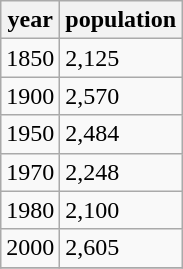<table class="wikitable">
<tr>
<th>year</th>
<th>population</th>
</tr>
<tr>
<td>1850</td>
<td>2,125</td>
</tr>
<tr>
<td>1900</td>
<td>2,570</td>
</tr>
<tr>
<td>1950</td>
<td>2,484</td>
</tr>
<tr>
<td>1970</td>
<td>2,248</td>
</tr>
<tr>
<td>1980</td>
<td>2,100</td>
</tr>
<tr>
<td>2000</td>
<td>2,605</td>
</tr>
<tr>
</tr>
</table>
